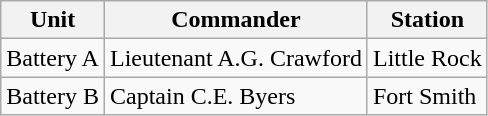<table class="wikitable">
<tr>
<th>Unit</th>
<th>Commander</th>
<th>Station</th>
</tr>
<tr>
<td>Battery A</td>
<td>Lieutenant A.G. Crawford</td>
<td>Little Rock</td>
</tr>
<tr>
<td>Battery B</td>
<td>Captain C.E. Byers</td>
<td>Fort Smith</td>
</tr>
</table>
